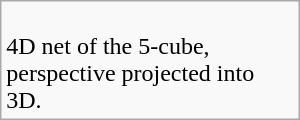<table class="wikitable" width="200">
<tr>
<td><br>4D net of the 5-cube, perspective projected into 3D.</td>
</tr>
</table>
